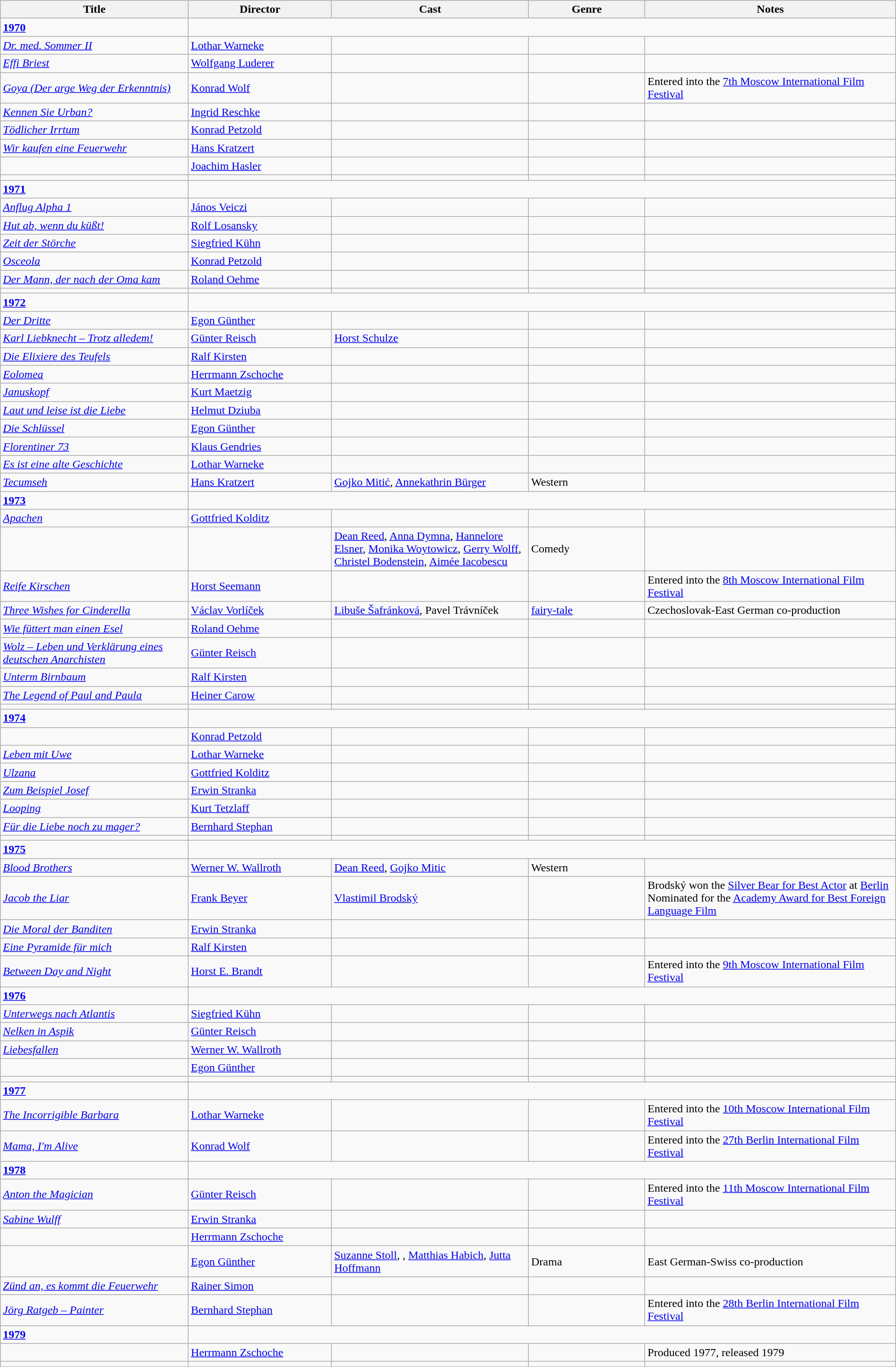<table class="wikitable" style="width:100%;">
<tr>
<th style="width:21%;">Title</th>
<th style="width:16%;">Director</th>
<th style="width:22%;">Cast</th>
<th style="width:13%;">Genre</th>
<th style="width:28%;">Notes</th>
</tr>
<tr>
<td><strong><a href='#'>1970</a></strong></td>
</tr>
<tr>
<td><em><a href='#'>Dr. med. Sommer II</a></em></td>
<td><a href='#'>Lothar Warneke</a></td>
<td></td>
<td></td>
<td></td>
</tr>
<tr>
<td><em><a href='#'>Effi Briest</a></em></td>
<td><a href='#'>Wolfgang Luderer</a></td>
<td></td>
<td></td>
<td></td>
</tr>
<tr>
<td><em><a href='#'>Goya (Der arge Weg der Erkenntnis)</a></em></td>
<td><a href='#'>Konrad Wolf</a></td>
<td></td>
<td></td>
<td>Entered into the <a href='#'>7th Moscow International Film Festival</a></td>
</tr>
<tr>
<td><em><a href='#'>Kennen Sie Urban?</a></em></td>
<td><a href='#'>Ingrid Reschke</a></td>
<td></td>
<td></td>
<td></td>
</tr>
<tr>
<td><em><a href='#'>Tödlicher Irrtum</a></em></td>
<td><a href='#'>Konrad Petzold</a></td>
<td></td>
<td></td>
<td></td>
</tr>
<tr>
<td><em><a href='#'>Wir kaufen eine Feuerwehr</a></em></td>
<td><a href='#'>Hans Kratzert</a></td>
<td></td>
<td></td>
<td></td>
</tr>
<tr>
<td><em></em></td>
<td><a href='#'>Joachim Hasler</a></td>
<td></td>
<td></td>
<td></td>
</tr>
<tr>
<td></td>
<td></td>
<td></td>
<td></td>
<td></td>
</tr>
<tr>
<td><strong><a href='#'>1971</a></strong></td>
</tr>
<tr>
<td><em><a href='#'>Anflug Alpha 1</a></em></td>
<td><a href='#'>János Veiczi</a></td>
<td></td>
<td></td>
<td></td>
</tr>
<tr>
<td><em><a href='#'>Hut ab, wenn du küßt!</a></em></td>
<td><a href='#'>Rolf Losansky</a></td>
<td></td>
<td></td>
<td></td>
</tr>
<tr>
<td><em><a href='#'>Zeit der Störche</a></em></td>
<td><a href='#'>Siegfried Kühn</a></td>
<td></td>
<td></td>
<td></td>
</tr>
<tr>
<td><em><a href='#'>Osceola</a></em></td>
<td><a href='#'>Konrad Petzold</a></td>
<td></td>
<td></td>
<td></td>
</tr>
<tr>
<td><em><a href='#'>Der Mann, der nach der Oma kam</a></em></td>
<td><a href='#'>Roland Oehme</a></td>
<td></td>
<td></td>
<td></td>
</tr>
<tr>
<td></td>
<td></td>
<td></td>
<td></td>
<td></td>
</tr>
<tr>
<td><strong><a href='#'>1972</a></strong></td>
</tr>
<tr>
<td><em><a href='#'>Der Dritte</a></em></td>
<td><a href='#'>Egon Günther</a></td>
<td></td>
<td></td>
<td></td>
</tr>
<tr>
<td><em><a href='#'>Karl Liebknecht – Trotz alledem!</a></em></td>
<td><a href='#'>Günter Reisch</a></td>
<td><a href='#'>Horst Schulze</a></td>
<td></td>
<td></td>
</tr>
<tr>
<td><em><a href='#'>Die Elixiere des Teufels</a></em></td>
<td><a href='#'>Ralf Kirsten</a></td>
<td></td>
<td></td>
<td></td>
</tr>
<tr>
<td><em><a href='#'>Eolomea</a></em></td>
<td><a href='#'>Herrmann Zschoche</a></td>
<td></td>
<td></td>
<td></td>
</tr>
<tr>
<td><em><a href='#'>Januskopf</a></em></td>
<td><a href='#'>Kurt Maetzig</a></td>
<td></td>
<td></td>
<td></td>
</tr>
<tr>
<td><em><a href='#'>Laut und leise ist die Liebe</a></em></td>
<td><a href='#'>Helmut Dziuba</a></td>
<td></td>
<td></td>
<td></td>
</tr>
<tr>
<td><em><a href='#'>Die Schlüssel</a></em></td>
<td><a href='#'>Egon Günther</a></td>
<td></td>
<td></td>
<td></td>
</tr>
<tr>
<td><em><a href='#'>Florentiner 73</a></em></td>
<td><a href='#'>Klaus Gendries</a></td>
<td></td>
<td></td>
<td></td>
</tr>
<tr>
<td><em><a href='#'>Es ist eine alte Geschichte</a></em></td>
<td><a href='#'>Lothar Warneke</a></td>
<td></td>
<td></td>
<td></td>
</tr>
<tr>
<td><em><a href='#'>Tecumseh</a></em></td>
<td><a href='#'>Hans Kratzert</a></td>
<td><a href='#'>Gojko Mitić</a>, <a href='#'>Annekathrin Bürger</a></td>
<td>Western</td>
<td></td>
</tr>
<tr>
<td><strong><a href='#'>1973</a></strong></td>
</tr>
<tr>
<td><em><a href='#'>Apachen</a></em></td>
<td><a href='#'>Gottfried Kolditz</a></td>
<td></td>
<td></td>
<td></td>
</tr>
<tr>
<td><em></em></td>
<td></td>
<td><a href='#'>Dean Reed</a>, <a href='#'>Anna Dymna</a>, <a href='#'>Hannelore Elsner</a>, <a href='#'>Monika Woytowicz</a>, <a href='#'>Gerry Wolff</a>, <a href='#'>Christel Bodenstein</a>, <a href='#'>Aimée Iacobescu</a></td>
<td>Comedy</td>
<td></td>
</tr>
<tr>
<td><em><a href='#'>Reife Kirschen</a></em></td>
<td><a href='#'>Horst Seemann</a></td>
<td></td>
<td></td>
<td>Entered into the <a href='#'>8th Moscow International Film Festival</a></td>
</tr>
<tr>
<td><em><a href='#'>Three Wishes for Cinderella</a></em></td>
<td><a href='#'>Václav Vorlíček</a></td>
<td><a href='#'>Libuše Šafránková</a>, Pavel Trávníček</td>
<td><a href='#'>fairy-tale</a></td>
<td>Czechoslovak-East German co-production</td>
</tr>
<tr>
<td><em><a href='#'>Wie füttert man einen Esel</a></em></td>
<td><a href='#'>Roland Oehme</a></td>
<td></td>
<td></td>
<td></td>
</tr>
<tr>
<td><em><a href='#'>Wolz – Leben und Verklärung eines deutschen Anarchisten</a></em></td>
<td><a href='#'>Günter Reisch</a></td>
<td></td>
<td></td>
<td></td>
</tr>
<tr>
<td><em><a href='#'>Unterm Birnbaum</a></em></td>
<td><a href='#'>Ralf Kirsten</a></td>
<td></td>
<td></td>
<td></td>
</tr>
<tr>
<td><em><a href='#'>The Legend of Paul and Paula</a></em></td>
<td><a href='#'>Heiner Carow</a></td>
<td></td>
<td></td>
<td></td>
</tr>
<tr>
<td></td>
<td></td>
<td></td>
<td></td>
<td></td>
</tr>
<tr>
<td><strong><a href='#'>1974</a></strong></td>
</tr>
<tr>
<td><em></em></td>
<td><a href='#'>Konrad Petzold</a></td>
<td></td>
<td></td>
<td></td>
</tr>
<tr>
<td><em><a href='#'>Leben mit Uwe</a></em></td>
<td><a href='#'>Lothar Warneke</a></td>
<td></td>
<td></td>
<td></td>
</tr>
<tr>
<td><em><a href='#'>Ulzana</a></em></td>
<td><a href='#'>Gottfried Kolditz</a></td>
<td></td>
<td></td>
<td></td>
</tr>
<tr>
<td><em><a href='#'>Zum Beispiel Josef</a></em></td>
<td><a href='#'>Erwin Stranka</a></td>
<td></td>
<td></td>
<td></td>
</tr>
<tr>
<td><em><a href='#'>Looping</a></em></td>
<td><a href='#'>Kurt Tetzlaff</a></td>
<td></td>
<td></td>
<td></td>
</tr>
<tr>
<td><em><a href='#'>Für die Liebe noch zu mager?</a></em></td>
<td><a href='#'>Bernhard Stephan</a></td>
<td></td>
<td></td>
<td></td>
</tr>
<tr>
<td></td>
<td></td>
<td></td>
<td></td>
<td></td>
</tr>
<tr>
<td><strong><a href='#'>1975</a></strong></td>
</tr>
<tr>
<td><em><a href='#'>Blood Brothers</a></em></td>
<td><a href='#'>Werner W. Wallroth</a></td>
<td><a href='#'>Dean Reed</a>, <a href='#'>Gojko Mitic</a></td>
<td>Western</td>
<td></td>
</tr>
<tr>
<td><em><a href='#'>Jacob the Liar</a></em></td>
<td><a href='#'>Frank Beyer</a></td>
<td><a href='#'>Vlastimil Brodský</a></td>
<td></td>
<td>Brodský won the <a href='#'>Silver Bear for Best Actor</a> at <a href='#'>Berlin</a><br>Nominated for the <a href='#'>Academy Award for Best Foreign Language Film</a></td>
</tr>
<tr>
<td><em><a href='#'>Die Moral der Banditen</a></em></td>
<td><a href='#'>Erwin Stranka</a></td>
<td></td>
<td></td>
<td></td>
</tr>
<tr>
<td><em><a href='#'>Eine Pyramide für mich</a></em></td>
<td><a href='#'>Ralf Kirsten</a></td>
<td></td>
<td></td>
<td></td>
</tr>
<tr>
<td><em><a href='#'>Between Day and Night</a></em></td>
<td><a href='#'>Horst E. Brandt</a></td>
<td></td>
<td></td>
<td>Entered into the <a href='#'>9th Moscow International Film Festival</a></td>
</tr>
<tr>
<td><strong><a href='#'>1976</a></strong></td>
</tr>
<tr>
<td><em><a href='#'>Unterwegs nach Atlantis</a></em></td>
<td><a href='#'>Siegfried Kühn</a></td>
<td></td>
<td></td>
<td></td>
</tr>
<tr>
<td><em><a href='#'>Nelken in Aspik</a></em></td>
<td><a href='#'>Günter Reisch</a></td>
<td></td>
<td></td>
<td></td>
</tr>
<tr>
<td><em><a href='#'>Liebesfallen</a></em></td>
<td><a href='#'>Werner W. Wallroth</a></td>
<td></td>
<td></td>
<td></td>
</tr>
<tr>
<td><em></em></td>
<td><a href='#'>Egon Günther</a></td>
<td></td>
<td></td>
<td></td>
</tr>
<tr>
<td></td>
<td></td>
<td></td>
<td></td>
<td></td>
</tr>
<tr>
<td><strong><a href='#'>1977</a></strong></td>
</tr>
<tr>
<td><em><a href='#'>The Incorrigible Barbara</a></em></td>
<td><a href='#'>Lothar Warneke</a></td>
<td></td>
<td></td>
<td>Entered into the <a href='#'>10th Moscow International Film Festival</a></td>
</tr>
<tr>
<td><em><a href='#'>Mama, I'm Alive</a></em></td>
<td><a href='#'>Konrad Wolf</a></td>
<td></td>
<td></td>
<td>Entered into the <a href='#'>27th Berlin International Film Festival</a></td>
</tr>
<tr>
<td><strong><a href='#'>1978</a></strong></td>
</tr>
<tr>
<td><em><a href='#'>Anton the Magician</a></em></td>
<td><a href='#'>Günter Reisch</a></td>
<td></td>
<td></td>
<td>Entered into the <a href='#'>11th Moscow International Film Festival</a></td>
</tr>
<tr>
<td><em><a href='#'>Sabine Wulff</a></em></td>
<td><a href='#'>Erwin Stranka</a></td>
<td></td>
<td></td>
<td></td>
</tr>
<tr>
<td><em></em></td>
<td><a href='#'>Herrmann Zschoche</a></td>
<td></td>
<td></td>
<td></td>
</tr>
<tr>
<td><em></em></td>
<td><a href='#'>Egon Günther</a></td>
<td><a href='#'>Suzanne Stoll</a>, , <a href='#'>Matthias Habich</a>, <a href='#'>Jutta Hoffmann</a></td>
<td>Drama</td>
<td>East German-Swiss co-production</td>
</tr>
<tr>
<td><em><a href='#'>Zünd an, es kommt die Feuerwehr</a></em></td>
<td><a href='#'>Rainer Simon</a></td>
<td></td>
<td></td>
<td></td>
</tr>
<tr>
<td><em><a href='#'>Jörg Ratgeb – Painter</a></em></td>
<td><a href='#'>Bernhard Stephan</a></td>
<td></td>
<td></td>
<td>Entered into the <a href='#'>28th Berlin International Film Festival</a></td>
</tr>
<tr>
<td><strong><a href='#'>1979</a></strong></td>
</tr>
<tr>
<td><em></em></td>
<td><a href='#'>Herrmann Zschoche</a></td>
<td></td>
<td></td>
<td>Produced 1977, released 1979</td>
</tr>
<tr>
<td></td>
<td></td>
<td></td>
<td></td>
<td></td>
</tr>
</table>
